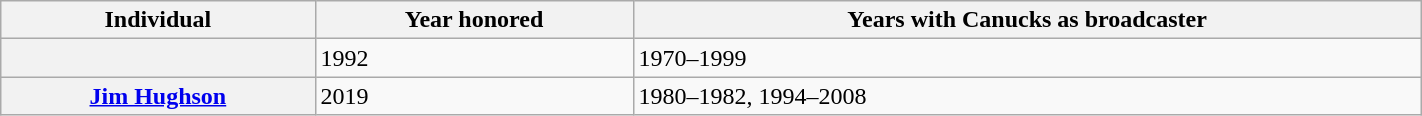<table class="wikitable sortable" width="75%">
<tr>
<th scope="col">Individual</th>
<th scope="col">Year honored</th>
<th scope="col">Years with Canucks as broadcaster</th>
</tr>
<tr>
<th scope=row></th>
<td>1992</td>
<td>1970–1999</td>
</tr>
<tr>
<th><a href='#'>Jim Hughson</a></th>
<td>2019</td>
<td>1980–1982, 1994–2008</td>
</tr>
</table>
